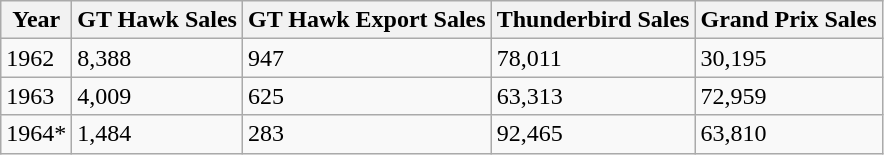<table class=wikitable>
<tr>
<th>Year</th>
<th>GT Hawk Sales</th>
<th>GT Hawk Export Sales</th>
<th>Thunderbird Sales</th>
<th>Grand Prix Sales</th>
</tr>
<tr>
<td>1962</td>
<td>8,388</td>
<td>947</td>
<td>78,011</td>
<td>30,195</td>
</tr>
<tr>
<td>1963</td>
<td>4,009</td>
<td>625</td>
<td>63,313</td>
<td>72,959</td>
</tr>
<tr>
<td>1964*</td>
<td>1,484</td>
<td>283</td>
<td>92,465</td>
<td>63,810</td>
</tr>
</table>
